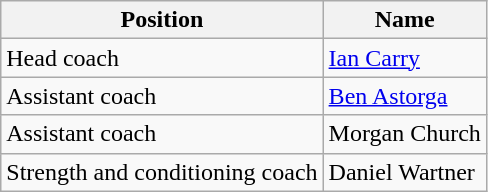<table class="wikitable">
<tr>
<th>Position</th>
<th>Name</th>
</tr>
<tr>
<td style="text-align">Head coach</td>
<td> <a href='#'>Ian Carry</a></td>
</tr>
<tr>
<td>Assistant coach</td>
<td> <a href='#'>Ben Astorga</a></td>
</tr>
<tr>
<td>Assistant coach</td>
<td> Morgan Church</td>
</tr>
<tr>
<td>Strength and conditioning coach</td>
<td> Daniel Wartner</td>
</tr>
</table>
